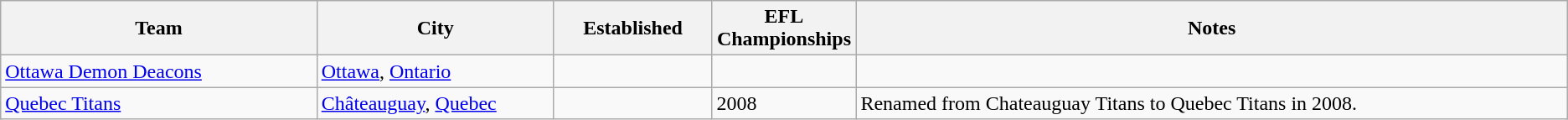<table class="wikitable">
<tr>
<th bgcolor="#DDDDFF" width="20%">Team</th>
<th bgcolor="#DDDDFF" width="15%">City</th>
<th bgcolor="#DDDDFF" width="10%">Established</th>
<th bgcolor="#DDDDFF" width="5%">EFL Championships</th>
<th bgcolor="#DDDDFF" width="45%">Notes</th>
</tr>
<tr>
<td><a href='#'>Ottawa Demon Deacons</a></td>
<td><a href='#'>Ottawa</a>, <a href='#'>Ontario</a></td>
<td></td>
<td></td>
<td></td>
</tr>
<tr>
<td><a href='#'>Quebec Titans</a></td>
<td><a href='#'>Châteauguay</a>, <a href='#'>Quebec</a></td>
<td></td>
<td>2008</td>
<td>Renamed from Chateauguay Titans to Quebec Titans in 2008.</td>
</tr>
</table>
